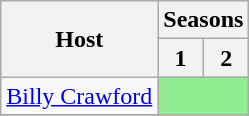<table class="wikitable">
<tr>
<th rowspan="2">Host</th>
<th colspan="2">Seasons</th>
</tr>
<tr>
<th>1</th>
<th>2</th>
</tr>
<tr>
<td><a href='#'>Billy Crawford</a></td>
<td colspan="2" bgcolor="#90ee90"></td>
</tr>
<tr>
</tr>
</table>
